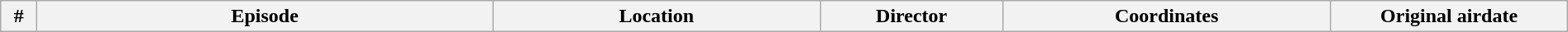<table class="wikitable plainrowheaders" style="width:100%; margin:auto;">
<tr>
<th width="2%">#</th>
<th width="25%">Episode</th>
<th width="18%">Location</th>
<th width="10%">Director</th>
<th width="18%">Coordinates</th>
<th width="13%">Original airdate<br>


</th>
</tr>
</table>
